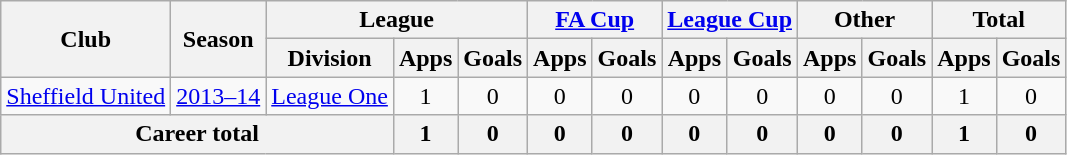<table class="wikitable" style="text-align: center;">
<tr>
<th rowspan="2">Club</th>
<th rowspan="2">Season</th>
<th colspan="3">League</th>
<th colspan="2"><a href='#'>FA Cup</a></th>
<th colspan="2"><a href='#'>League Cup</a></th>
<th colspan="2">Other</th>
<th colspan="2">Total</th>
</tr>
<tr>
<th>Division</th>
<th>Apps</th>
<th>Goals</th>
<th>Apps</th>
<th>Goals</th>
<th>Apps</th>
<th>Goals</th>
<th>Apps</th>
<th>Goals</th>
<th>Apps</th>
<th>Goals</th>
</tr>
<tr>
<td><a href='#'>Sheffield United</a></td>
<td><a href='#'>2013–14</a></td>
<td><a href='#'>League One</a></td>
<td>1</td>
<td>0</td>
<td>0</td>
<td>0</td>
<td>0</td>
<td>0</td>
<td>0</td>
<td>0</td>
<td>1</td>
<td>0</td>
</tr>
<tr>
<th colspan="3">Career total</th>
<th>1</th>
<th>0</th>
<th>0</th>
<th>0</th>
<th>0</th>
<th>0</th>
<th>0</th>
<th>0</th>
<th>1</th>
<th>0</th>
</tr>
</table>
